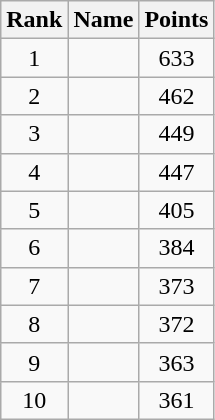<table class="wikitable sortable">
<tr>
<th>Rank</th>
<th>Name</th>
<th>Points</th>
</tr>
<tr>
<td align=center>1</td>
<td></td>
<td align=center>633</td>
</tr>
<tr>
<td align=center>2</td>
<td></td>
<td align=center>462</td>
</tr>
<tr>
<td align=center>3</td>
<td></td>
<td align=center>449</td>
</tr>
<tr>
<td align=center>4</td>
<td></td>
<td align=center>447</td>
</tr>
<tr>
<td align=center>5</td>
<td></td>
<td align=center>405</td>
</tr>
<tr>
<td align=center>6</td>
<td></td>
<td align=center>384</td>
</tr>
<tr>
<td align=center>7</td>
<td></td>
<td align=center>373</td>
</tr>
<tr>
<td align=center>8</td>
<td></td>
<td align=center>372</td>
</tr>
<tr>
<td align=center>9</td>
<td></td>
<td align=center>363</td>
</tr>
<tr>
<td align=center>10</td>
<td></td>
<td align=center>361</td>
</tr>
</table>
